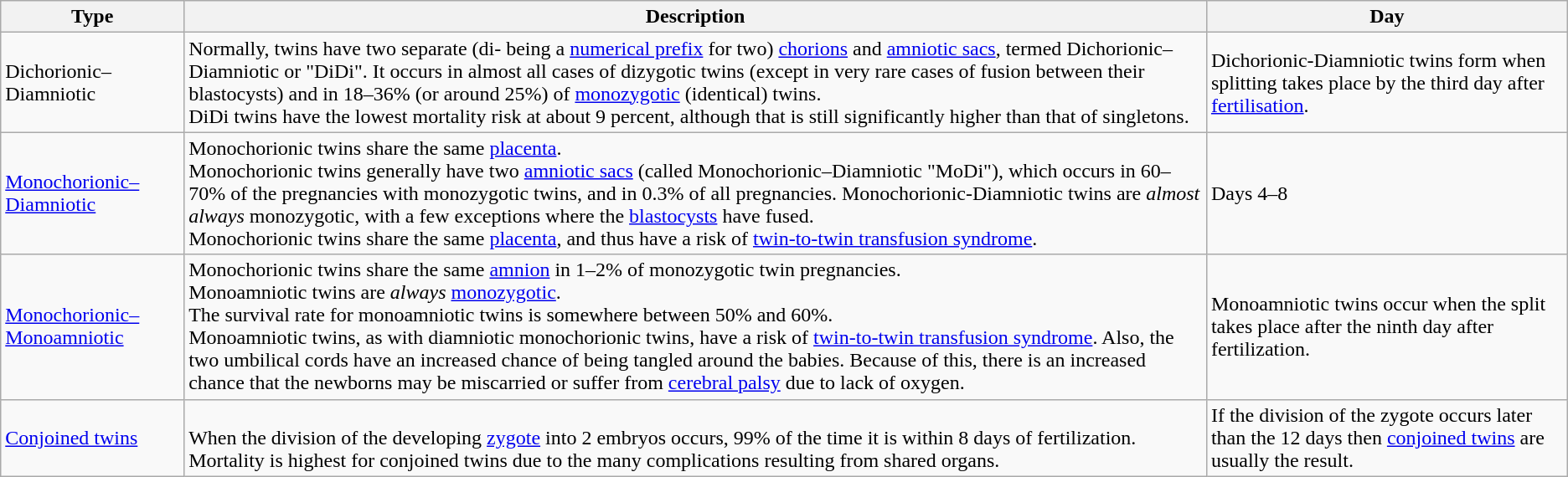<table class="wikitable">
<tr>
<th>Type</th>
<th>Description</th>
<th>Day</th>
</tr>
<tr>
<td>Dichorionic–Diamniotic</td>
<td>Normally, twins have two separate (di- being a <a href='#'>numerical prefix</a> for two) <a href='#'>chorions</a> and <a href='#'>amniotic sacs</a>, termed Dichorionic–Diamniotic or "DiDi". It occurs in almost all cases of dizygotic twins (except in very rare cases of fusion between their blastocysts) and in 18–36% (or around 25%) of <a href='#'>monozygotic</a> (identical) twins.<br>DiDi twins have the lowest mortality risk at about 9 percent, although that is still significantly higher than that of singletons.</td>
<td>Dichorionic-Diamniotic twins form when splitting takes place by the third day after <a href='#'>fertilisation</a>.</td>
</tr>
<tr>
<td><a href='#'>Monochorionic–Diamniotic</a></td>
<td>Monochorionic twins share the same <a href='#'>placenta</a>.<br>Monochorionic twins generally have two <a href='#'>amniotic sacs</a> (called Monochorionic–Diamniotic "MoDi"), which occurs in 60–70% of the pregnancies with monozygotic twins, and in 0.3% of all pregnancies. Monochorionic-Diamniotic twins are <em>almost always</em> monozygotic, with a few exceptions where the <a href='#'>blastocysts</a> have fused.<br>Monochorionic twins share the same <a href='#'>placenta</a>, and thus have a risk of <a href='#'>twin-to-twin transfusion syndrome</a>.</td>
<td>Days 4–8</td>
</tr>
<tr>
<td><a href='#'>Monochorionic–Monoamniotic</a></td>
<td>Monochorionic twins share the same <a href='#'>amnion</a> in 1–2% of monozygotic twin pregnancies.<br>Monoamniotic twins are <em>always</em> <a href='#'>monozygotic</a>.<br>The survival rate for monoamniotic twins is somewhere between 50% and 60%.<br>Monoamniotic twins, as with diamniotic monochorionic twins, have a risk of <a href='#'>twin-to-twin transfusion syndrome</a>. Also, the two umbilical cords have an increased chance of being tangled around the babies. Because of this, there is an increased chance that the newborns may be miscarried or suffer from <a href='#'>cerebral palsy</a> due to lack of oxygen.</td>
<td>Monoamniotic twins occur when the split takes place after the ninth day after fertilization.</td>
</tr>
<tr>
<td><a href='#'>Conjoined twins</a></td>
<td><br>When the division of the developing <a href='#'>zygote</a> into 2 embryos occurs, 99% of the time it is within 8 days of fertilization.<br>Mortality is highest for conjoined twins due to the many complications resulting from shared organs.</td>
<td>If the division of the zygote occurs later than the 12 days then <a href='#'>conjoined twins</a> are usually the result.</td>
</tr>
</table>
